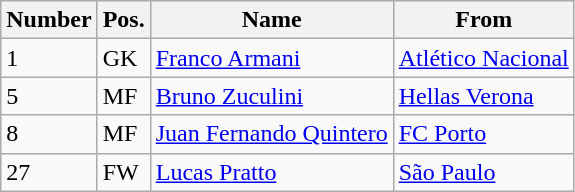<table class="wikitable">
<tr>
<th>Number</th>
<th>Pos.</th>
<th>Name</th>
<th>From</th>
</tr>
<tr>
<td>1</td>
<td>GK</td>
<td> <a href='#'>Franco Armani</a></td>
<td> <a href='#'>Atlético Nacional</a></td>
</tr>
<tr>
<td>5</td>
<td>MF</td>
<td> <a href='#'>Bruno Zuculini</a></td>
<td> <a href='#'>Hellas Verona</a></td>
</tr>
<tr>
<td>8</td>
<td>MF</td>
<td> <a href='#'>Juan Fernando Quintero</a></td>
<td> <a href='#'>FC Porto</a></td>
</tr>
<tr>
<td>27</td>
<td>FW</td>
<td> <a href='#'>Lucas Pratto</a></td>
<td> <a href='#'>São Paulo</a></td>
</tr>
</table>
